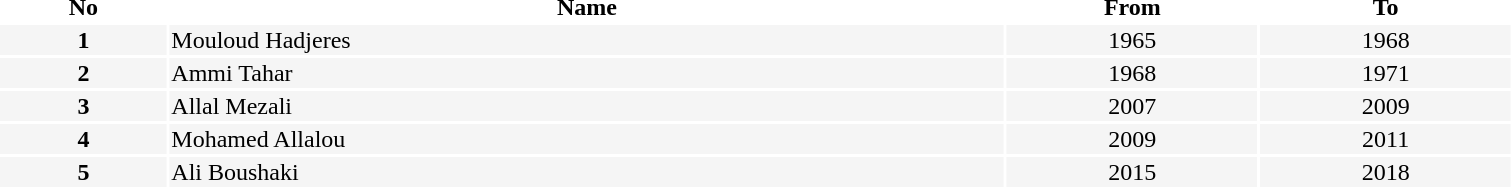<table style="width:80%;">
<tr>
<th style="width:10%;">No</th>
<th style="width:50%;">Name</th>
<th style="width:15%;">From</th>
<th style="width:15%;">To</th>
</tr>
<tr style="background:#F5F5F5;">
<td style="text-align:center;"><strong>1</strong></td>
<td style="text-align:Left;"> Mouloud Hadjeres</td>
<td style="text-align:center;">1965</td>
<td style="text-align:center;">1968</td>
</tr>
<tr style="background:#F5F5F5;">
<td style="text-align:center;"><strong>2</strong></td>
<td style="text-align:Left;"> Ammi Tahar</td>
<td style="text-align:center;">1968</td>
<td style="text-align:center;">1971</td>
</tr>
<tr style="background:#F5F5F5;">
<td style="text-align:center;"><strong>3</strong></td>
<td style="text-align:Left;"> Allal Mezali</td>
<td style="text-align:center;">2007</td>
<td style="text-align:center;">2009</td>
</tr>
<tr style="background:#F5F5F5;">
<td style="text-align:center;"><strong>4</strong></td>
<td style="text-align:Left;"> Mohamed Allalou</td>
<td style="text-align:center;">2009</td>
<td style="text-align:center;">2011</td>
</tr>
<tr style="background:#F5F5F5;">
<td style="text-align:center;"><strong>5</strong></td>
<td style="text-align:Left;"> Ali Boushaki</td>
<td style="text-align:center;">2015</td>
<td style="text-align:center;">2018</td>
</tr>
</table>
